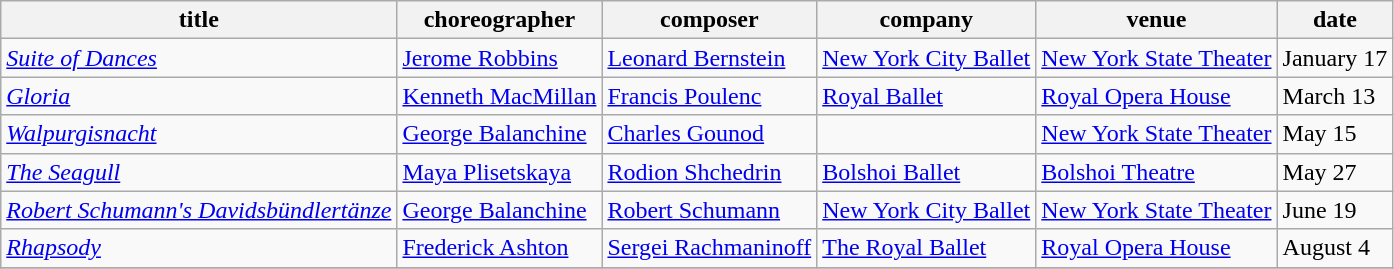<table class="wikitable sortable">
<tr>
<th>title</th>
<th>choreographer</th>
<th>composer</th>
<th>company</th>
<th>venue</th>
<th>date</th>
</tr>
<tr>
<td><em><a href='#'>Suite of Dances</a></em></td>
<td><a href='#'>Jerome Robbins</a></td>
<td><a href='#'>Leonard Bernstein</a></td>
<td><a href='#'>New York City Ballet</a></td>
<td><a href='#'>New York State Theater</a></td>
<td>January 17</td>
</tr>
<tr>
<td><em><a href='#'>Gloria</a></em></td>
<td><a href='#'>Kenneth MacMillan</a></td>
<td><a href='#'>Francis Poulenc</a></td>
<td><a href='#'>Royal Ballet</a></td>
<td><a href='#'>Royal Opera House</a></td>
<td>March 13</td>
</tr>
<tr>
<td><em><a href='#'>Walpurgisnacht</a></em></td>
<td><a href='#'>George Balanchine</a></td>
<td><a href='#'>Charles Gounod</a></td>
<td></td>
<td><a href='#'>New York State Theater</a></td>
<td>May 15</td>
</tr>
<tr>
<td><em><a href='#'>The Seagull</a></em></td>
<td><a href='#'>Maya Plisetskaya</a></td>
<td><a href='#'>Rodion Shchedrin</a></td>
<td><a href='#'>Bolshoi Ballet</a></td>
<td><a href='#'>Bolshoi Theatre</a></td>
<td>May 27</td>
</tr>
<tr>
<td><em><a href='#'>Robert Schumann's Davidsbündlertänze</a></em></td>
<td><a href='#'>George Balanchine</a></td>
<td><a href='#'>Robert Schumann</a></td>
<td><a href='#'>New York City Ballet</a></td>
<td><a href='#'>New York State Theater</a></td>
<td>June 19</td>
</tr>
<tr>
<td><em><a href='#'>Rhapsody</a></em></td>
<td><a href='#'>Frederick Ashton</a></td>
<td><a href='#'>Sergei Rachmaninoff</a></td>
<td><a href='#'>The Royal Ballet</a></td>
<td><a href='#'>Royal Opera House</a></td>
<td>August 4</td>
</tr>
<tr>
</tr>
</table>
